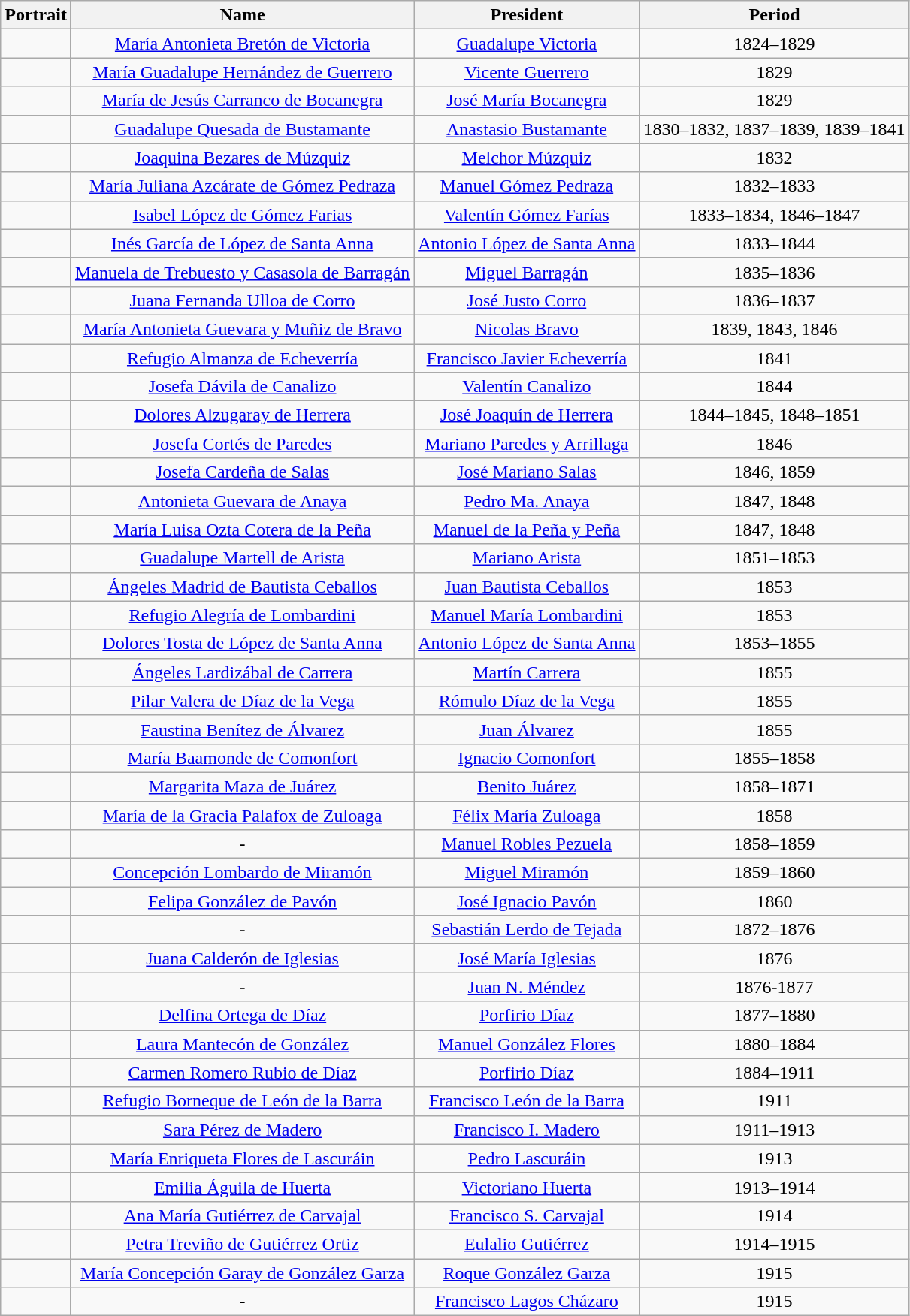<table class="wikitable" style="text-align:center">
<tr>
<th>Portrait</th>
<th>Name</th>
<th>President</th>
<th>Period</th>
</tr>
<tr>
<td></td>
<td><a href='#'>María Antonieta Bretón de Victoria</a></td>
<td><a href='#'>Guadalupe Victoria</a></td>
<td>1824–1829</td>
</tr>
<tr>
<td></td>
<td><a href='#'>María Guadalupe Hernández de Guerrero</a></td>
<td><a href='#'>Vicente Guerrero</a></td>
<td>1829</td>
</tr>
<tr>
<td></td>
<td><a href='#'>María de Jesús Carranco de Bocanegra</a></td>
<td><a href='#'>José María Bocanegra</a></td>
<td>1829</td>
</tr>
<tr>
<td></td>
<td><a href='#'>Guadalupe Quesada de Bustamante</a></td>
<td><a href='#'>Anastasio Bustamante</a></td>
<td>1830–1832, 1837–1839, 1839–1841</td>
</tr>
<tr>
<td></td>
<td><a href='#'>Joaquina Bezares de Múzquiz</a></td>
<td><a href='#'>Melchor Múzquiz</a></td>
<td>1832</td>
</tr>
<tr>
<td></td>
<td><a href='#'>María Juliana Azcárate de Gómez Pedraza</a></td>
<td><a href='#'>Manuel Gómez Pedraza</a></td>
<td>1832–1833</td>
</tr>
<tr>
<td></td>
<td><a href='#'>Isabel López de Gómez Farias</a></td>
<td><a href='#'>Valentín Gómez Farías</a></td>
<td>1833–1834, 1846–1847</td>
</tr>
<tr>
<td></td>
<td><a href='#'>Inés García de López de Santa Anna</a></td>
<td><a href='#'>Antonio López de Santa Anna</a></td>
<td>1833–1844</td>
</tr>
<tr>
<td></td>
<td><a href='#'>Manuela de Trebuesto y Casasola de Barragán</a></td>
<td><a href='#'>Miguel Barragán</a></td>
<td>1835–1836</td>
</tr>
<tr>
<td></td>
<td><a href='#'>Juana Fernanda Ulloa de Corro</a></td>
<td><a href='#'>José Justo Corro</a></td>
<td>1836–1837</td>
</tr>
<tr>
<td></td>
<td><a href='#'>María Antonieta Guevara y Muñiz de Bravo</a></td>
<td><a href='#'>Nicolas Bravo</a></td>
<td>1839, 1843, 1846</td>
</tr>
<tr>
<td></td>
<td><a href='#'>Refugio Almanza de Echeverría</a></td>
<td><a href='#'>Francisco Javier Echeverría</a></td>
<td>1841</td>
</tr>
<tr>
<td></td>
<td><a href='#'>Josefa Dávila de Canalizo</a></td>
<td><a href='#'>Valentín Canalizo</a></td>
<td>1844</td>
</tr>
<tr>
<td></td>
<td><a href='#'>Dolores Alzugaray de Herrera</a></td>
<td><a href='#'>José Joaquín de Herrera</a></td>
<td>1844–1845, 1848–1851</td>
</tr>
<tr>
<td></td>
<td><a href='#'>Josefa Cortés de Paredes</a></td>
<td><a href='#'>Mariano Paredes y Arrillaga</a></td>
<td>1846</td>
</tr>
<tr>
<td></td>
<td><a href='#'>Josefa Cardeña de Salas</a></td>
<td><a href='#'>José Mariano Salas</a></td>
<td>1846, 1859</td>
</tr>
<tr>
<td></td>
<td><a href='#'>Antonieta Guevara de Anaya</a></td>
<td><a href='#'>Pedro Ma. Anaya</a></td>
<td>1847, 1848</td>
</tr>
<tr>
<td></td>
<td><a href='#'>María Luisa Ozta Cotera de la Peña</a></td>
<td><a href='#'>Manuel de la Peña y Peña</a></td>
<td>1847, 1848</td>
</tr>
<tr>
<td></td>
<td><a href='#'>Guadalupe Martell de Arista</a></td>
<td><a href='#'>Mariano Arista</a></td>
<td>1851–1853</td>
</tr>
<tr>
<td></td>
<td><a href='#'>Ángeles Madrid de Bautista Ceballos</a></td>
<td><a href='#'>Juan Bautista Ceballos</a></td>
<td>1853</td>
</tr>
<tr>
<td></td>
<td><a href='#'>Refugio Alegría de Lombardini</a></td>
<td><a href='#'>Manuel María Lombardini</a></td>
<td>1853</td>
</tr>
<tr>
<td></td>
<td><a href='#'>Dolores Tosta de López de Santa Anna</a></td>
<td><a href='#'>Antonio López de Santa Anna</a></td>
<td>1853–1855</td>
</tr>
<tr>
<td></td>
<td><a href='#'>Ángeles Lardizábal de Carrera</a></td>
<td><a href='#'>Martín Carrera</a></td>
<td>1855</td>
</tr>
<tr>
<td></td>
<td><a href='#'>Pilar Valera de Díaz de la Vega</a></td>
<td><a href='#'>Rómulo Díaz de la Vega</a></td>
<td>1855</td>
</tr>
<tr>
<td></td>
<td><a href='#'>Faustina Benítez de Álvarez</a></td>
<td><a href='#'>Juan Álvarez</a></td>
<td>1855</td>
</tr>
<tr>
<td></td>
<td><a href='#'>María Baamonde de Comonfort</a></td>
<td><a href='#'>Ignacio Comonfort</a></td>
<td>1855–1858</td>
</tr>
<tr>
<td></td>
<td><a href='#'>Margarita Maza de Juárez</a></td>
<td><a href='#'>Benito Juárez</a></td>
<td>1858–1871</td>
</tr>
<tr>
<td></td>
<td><a href='#'>María de la Gracia Palafox de Zuloaga</a></td>
<td><a href='#'>Félix María Zuloaga</a></td>
<td>1858</td>
</tr>
<tr>
<td></td>
<td>-</td>
<td><a href='#'>Manuel Robles Pezuela</a></td>
<td>1858–1859</td>
</tr>
<tr>
<td></td>
<td><a href='#'>Concepción Lombardo de Miramón</a></td>
<td><a href='#'>Miguel Miramón</a></td>
<td>1859–1860</td>
</tr>
<tr>
<td></td>
<td><a href='#'>Felipa González de Pavón</a></td>
<td><a href='#'>José Ignacio Pavón</a></td>
<td>1860</td>
</tr>
<tr>
<td></td>
<td>-</td>
<td><a href='#'>Sebastián Lerdo de Tejada</a></td>
<td>1872–1876</td>
</tr>
<tr>
<td></td>
<td><a href='#'>Juana Calderón de Iglesias</a></td>
<td><a href='#'>José María Iglesias</a></td>
<td>1876</td>
</tr>
<tr>
<td></td>
<td>-</td>
<td><a href='#'>Juan N. Méndez</a></td>
<td>1876-1877</td>
</tr>
<tr>
<td></td>
<td><a href='#'>Delfina Ortega de Díaz</a></td>
<td><a href='#'>Porfirio Díaz</a></td>
<td>1877–1880</td>
</tr>
<tr>
<td></td>
<td><a href='#'>Laura Mantecón de González</a></td>
<td><a href='#'>Manuel González Flores</a></td>
<td>1880–1884</td>
</tr>
<tr>
<td></td>
<td><a href='#'>Carmen Romero Rubio de Díaz</a></td>
<td><a href='#'>Porfirio Díaz</a></td>
<td>1884–1911</td>
</tr>
<tr>
<td></td>
<td><a href='#'>Refugio Borneque de León de la Barra</a></td>
<td><a href='#'>Francisco León de la Barra</a></td>
<td>1911</td>
</tr>
<tr>
<td></td>
<td><a href='#'>Sara Pérez de Madero</a></td>
<td><a href='#'>Francisco I. Madero</a></td>
<td>1911–1913</td>
</tr>
<tr>
<td></td>
<td><a href='#'>María Enriqueta Flores de Lascuráin</a></td>
<td><a href='#'>Pedro Lascuráin</a></td>
<td>1913</td>
</tr>
<tr>
<td></td>
<td><a href='#'>Emilia Águila de Huerta</a></td>
<td><a href='#'>Victoriano Huerta</a></td>
<td>1913–1914</td>
</tr>
<tr>
<td></td>
<td><a href='#'>Ana María Gutiérrez de Carvajal</a></td>
<td><a href='#'>Francisco S. Carvajal</a></td>
<td>1914</td>
</tr>
<tr>
<td></td>
<td><a href='#'>Petra Treviño de Gutiérrez Ortiz</a></td>
<td><a href='#'>Eulalio Gutiérrez</a></td>
<td>1914–1915</td>
</tr>
<tr>
<td></td>
<td><a href='#'>María Concepción Garay de González Garza</a></td>
<td><a href='#'>Roque González Garza</a></td>
<td>1915</td>
</tr>
<tr>
<td></td>
<td>-</td>
<td><a href='#'>Francisco Lagos Cházaro</a></td>
<td>1915</td>
</tr>
</table>
